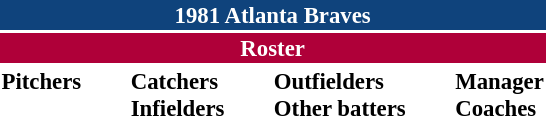<table class="toccolours" style="font-size: 95%;">
<tr>
<th colspan="10" style="background-color: #0f437c; color: white; text-align: center;">1981 Atlanta Braves</th>
</tr>
<tr>
<td colspan="10" style="background-color: #af0039; color: white; text-align: center;"><strong>Roster</strong></td>
</tr>
<tr>
<td valign="top"><strong>Pitchers</strong><br>













</td>
<td width="25px"></td>
<td valign="top"><strong>Catchers</strong><br>



<strong>Infielders</strong>









</td>
<td width="25px"></td>
<td valign="top"><strong>Outfielders</strong><br>









<strong>Other batters</strong>
</td>
<td width="25px"></td>
<td valign="top"><strong>Manager</strong><br>
<strong>Coaches</strong>



</td>
</tr>
</table>
